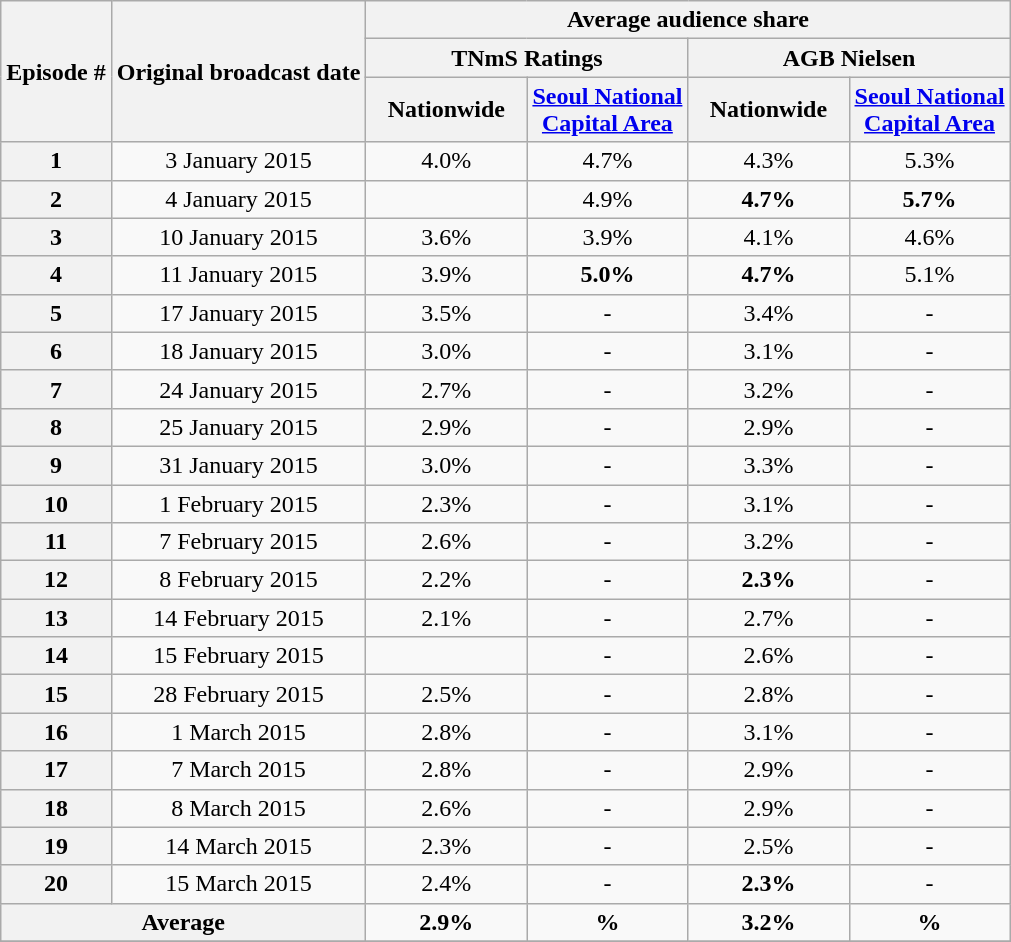<table class=wikitable style="text-align:center">
<tr>
<th rowspan="3">Episode #</th>
<th rowspan="3">Original broadcast date</th>
<th colspan="4">Average audience share</th>
</tr>
<tr>
<th colspan="2">TNmS Ratings</th>
<th colspan="2">AGB Nielsen</th>
</tr>
<tr>
<th width=100>Nationwide</th>
<th width=100><a href='#'>Seoul National Capital Area</a></th>
<th width=100>Nationwide</th>
<th width=100><a href='#'>Seoul National Capital Area</a></th>
</tr>
<tr>
<th>1</th>
<td>3 January 2015</td>
<td>4.0%</td>
<td>4.7%</td>
<td>4.3%</td>
<td>5.3%</td>
</tr>
<tr>
<th>2</th>
<td>4 January 2015</td>
<td></td>
<td>4.9%</td>
<td><span><strong>4.7%</strong></span></td>
<td><span><strong>5.7%</strong></span></td>
</tr>
<tr>
<th>3</th>
<td>10 January 2015</td>
<td>3.6%</td>
<td>3.9%</td>
<td>4.1%</td>
<td>4.6%</td>
</tr>
<tr>
<th>4</th>
<td>11 January 2015</td>
<td>3.9%</td>
<td><span><strong>5.0%</strong></span></td>
<td><span><strong>4.7%</strong></span></td>
<td>5.1%</td>
</tr>
<tr>
<th>5</th>
<td>17 January 2015</td>
<td>3.5%</td>
<td>-</td>
<td>3.4%</td>
<td>-</td>
</tr>
<tr>
<th>6</th>
<td>18 January 2015</td>
<td>3.0%</td>
<td>-</td>
<td>3.1%</td>
<td>-</td>
</tr>
<tr>
<th>7</th>
<td>24 January 2015</td>
<td>2.7%</td>
<td>-</td>
<td>3.2%</td>
<td>-</td>
</tr>
<tr>
<th>8</th>
<td>25 January 2015</td>
<td>2.9%</td>
<td>-</td>
<td>2.9%</td>
<td>-</td>
</tr>
<tr>
<th>9</th>
<td>31 January 2015</td>
<td>3.0%</td>
<td>-</td>
<td>3.3%</td>
<td>-</td>
</tr>
<tr>
<th>10</th>
<td>1 February 2015</td>
<td>2.3%</td>
<td>-</td>
<td>3.1%</td>
<td>-</td>
</tr>
<tr>
<th>11</th>
<td>7 February 2015</td>
<td>2.6%</td>
<td>-</td>
<td>3.2%</td>
<td>-</td>
</tr>
<tr>
<th>12</th>
<td>8 February 2015</td>
<td>2.2%</td>
<td>-</td>
<td><span><strong>2.3%</strong></span></td>
<td>-</td>
</tr>
<tr>
<th>13</th>
<td>14 February 2015</td>
<td>2.1%</td>
<td>-</td>
<td>2.7%</td>
<td>-</td>
</tr>
<tr>
<th>14</th>
<td>15 February 2015</td>
<td></td>
<td>-</td>
<td>2.6%</td>
<td>-</td>
</tr>
<tr>
<th>15</th>
<td>28 February 2015</td>
<td>2.5%</td>
<td>-</td>
<td>2.8%</td>
<td>-</td>
</tr>
<tr>
<th>16</th>
<td>1 March 2015</td>
<td>2.8%</td>
<td>-</td>
<td>3.1%</td>
<td>-</td>
</tr>
<tr>
<th>17</th>
<td>7 March 2015</td>
<td>2.8%</td>
<td>-</td>
<td>2.9%</td>
<td>-</td>
</tr>
<tr>
<th>18</th>
<td>8 March 2015</td>
<td>2.6%</td>
<td>-</td>
<td>2.9%</td>
<td>-</td>
</tr>
<tr>
<th>19</th>
<td>14 March 2015</td>
<td>2.3%</td>
<td>-</td>
<td>2.5%</td>
<td>-</td>
</tr>
<tr>
<th>20</th>
<td>15 March 2015</td>
<td>2.4%</td>
<td>-</td>
<td><span><strong>2.3%</strong></span></td>
<td>-</td>
</tr>
<tr align=center>
<th colspan="2">Average</th>
<td><span><strong>2.9%</strong></span></td>
<td><span><strong>%</strong></span></td>
<td><span><strong>3.2%</strong></span></td>
<td><span><strong>%</strong></span></td>
</tr>
<tr align=center>
</tr>
</table>
